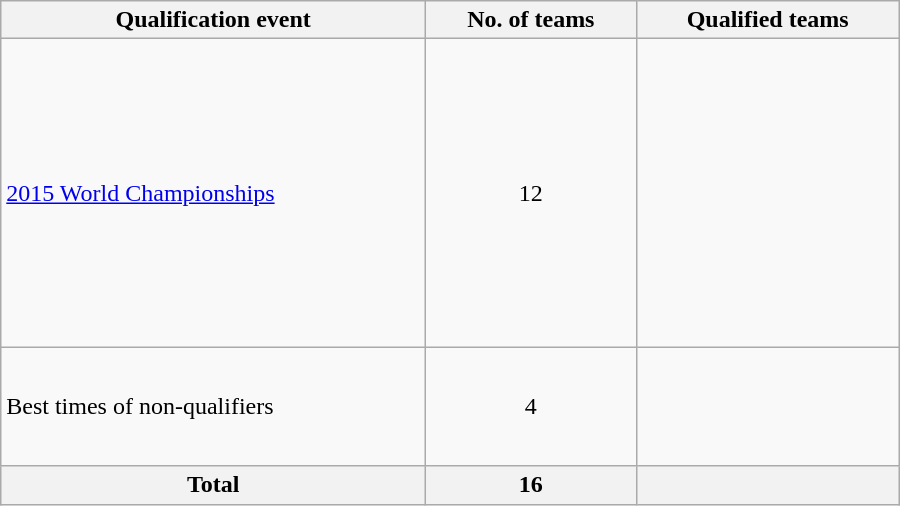<table class=wikitable style="text-align:left" width=600>
<tr>
<th>Qualification event</th>
<th>No. of teams</th>
<th>Qualified teams</th>
</tr>
<tr>
<td><a href='#'>2015 World Championships</a></td>
<td align=center>12</td>
<td><br><br><br><br><br><br><br><br><br><br><br></td>
</tr>
<tr>
<td>Best times of non-qualifiers</td>
<td align=center>4</td>
<td><br><br><br><br></td>
</tr>
<tr>
<th>Total</th>
<th>16</th>
<th></th>
</tr>
</table>
